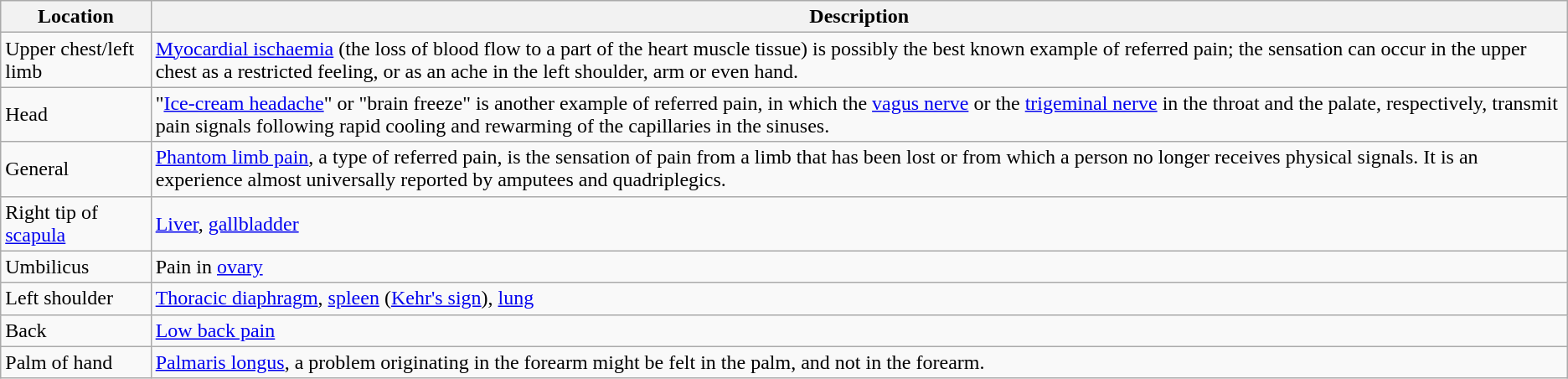<table class="wikitable">
<tr>
<th>Location</th>
<th>Description</th>
</tr>
<tr>
<td>Upper chest/left limb</td>
<td><a href='#'>Myocardial ischaemia</a> (the loss of blood flow to a part of the heart muscle tissue) is possibly the best known example of referred pain; the sensation can occur in the upper chest as a restricted feeling, or as an ache in the left shoulder, arm or even hand.</td>
</tr>
<tr>
<td>Head</td>
<td>"<a href='#'>Ice-cream headache</a>" or "brain freeze" is another example of referred pain, in which the <a href='#'>vagus nerve</a> or the <a href='#'>trigeminal nerve</a> in the throat and the palate, respectively, transmit pain signals following rapid cooling and rewarming of the capillaries in the sinuses.</td>
</tr>
<tr>
<td>General</td>
<td><a href='#'>Phantom limb pain</a>, a type of referred pain, is the sensation of pain from a limb that has been lost or from which a person no longer receives physical signals. It is an experience almost universally reported by amputees and quadriplegics.</td>
</tr>
<tr>
<td>Right tip of <a href='#'>scapula</a></td>
<td><a href='#'>Liver</a>, <a href='#'>gallbladder</a></td>
</tr>
<tr>
<td>Umbilicus</td>
<td>Pain in <a href='#'>ovary</a></td>
</tr>
<tr>
<td>Left shoulder</td>
<td><a href='#'>Thoracic diaphragm</a>, <a href='#'>spleen</a> (<a href='#'>Kehr's sign</a>), <a href='#'>lung</a></td>
</tr>
<tr>
<td>Back</td>
<td><a href='#'>Low back pain</a></td>
</tr>
<tr>
<td>Palm of hand</td>
<td><a href='#'>Palmaris longus</a>, a problem originating in the forearm might be felt in the palm, and not in the forearm.</td>
</tr>
</table>
